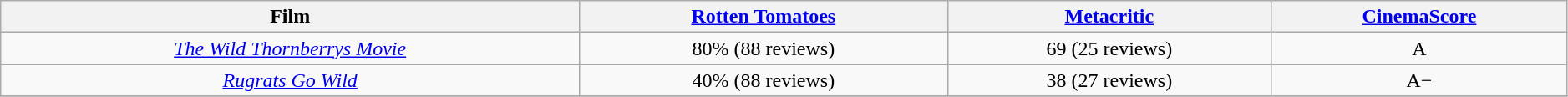<table class="wikitable sortable" width=99% border="1" style="text-align: center;">
<tr>
<th>Film</th>
<th><a href='#'>Rotten Tomatoes</a></th>
<th><a href='#'>Metacritic</a></th>
<th><a href='#'>CinemaScore</a></th>
</tr>
<tr>
<td><em><a href='#'>The Wild Thornberrys Movie</a></em></td>
<td>80% (88 reviews)</td>
<td>69 (25 reviews)</td>
<td>A</td>
</tr>
<tr>
<td><em><a href='#'>Rugrats Go Wild</a></em></td>
<td>40% (88 reviews)</td>
<td>38 (27 reviews)</td>
<td>A−</td>
</tr>
<tr>
</tr>
</table>
